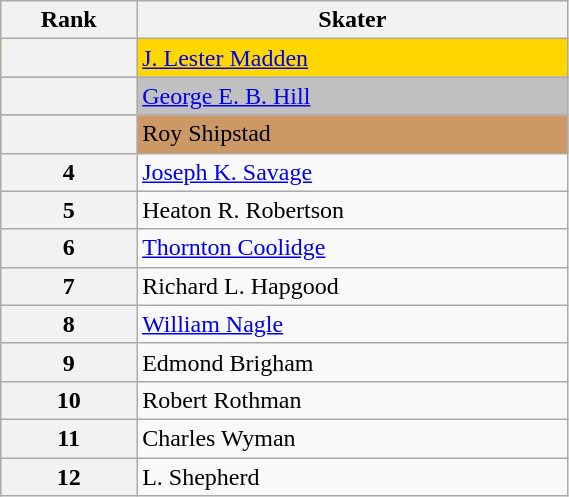<table class="wikitable unsortable" style="text-align:left; width:30%">
<tr>
<th scope="col">Rank</th>
<th scope="col">Skater</th>
</tr>
<tr bgcolor="gold">
<th scope="row"></th>
<td><a href='#'>J. Lester Madden</a></td>
</tr>
<tr bgcolor="silver">
<th scope="row"></th>
<td><a href='#'>George E. B. Hill</a></td>
</tr>
<tr bgcolor="cc9966">
<th scope="row"></th>
<td>Roy Shipstad</td>
</tr>
<tr>
<th scope="row">4</th>
<td><a href='#'>Joseph K. Savage</a></td>
</tr>
<tr>
<th scope="row">5</th>
<td>Heaton R. Robertson</td>
</tr>
<tr>
<th scope="row">6</th>
<td><a href='#'>Thornton Coolidge</a></td>
</tr>
<tr>
<th scope="row">7</th>
<td>Richard L. Hapgood</td>
</tr>
<tr>
<th scope="row">8</th>
<td><a href='#'>William Nagle</a></td>
</tr>
<tr>
<th scope="row">9</th>
<td>Edmond Brigham</td>
</tr>
<tr>
<th scope="row">10</th>
<td>Robert Rothman</td>
</tr>
<tr>
<th scope="row">11</th>
<td>Charles Wyman</td>
</tr>
<tr>
<th scope="row">12</th>
<td>L. Shepherd</td>
</tr>
</table>
